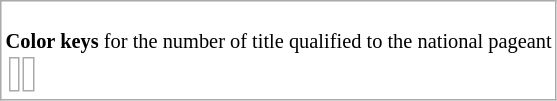<table class="wikitable floatright" border="none" style="font-size: 85%">
<tr>
<td bgcolor=white><br>





















<strong>Color keys</strong> for the number of title qualified to the national pageant<table>
<tr>
<td valign="top"><br>

</td>
<td valign="top"><br>
</td>
</tr>
</table>
</td>
</tr>
</table>
